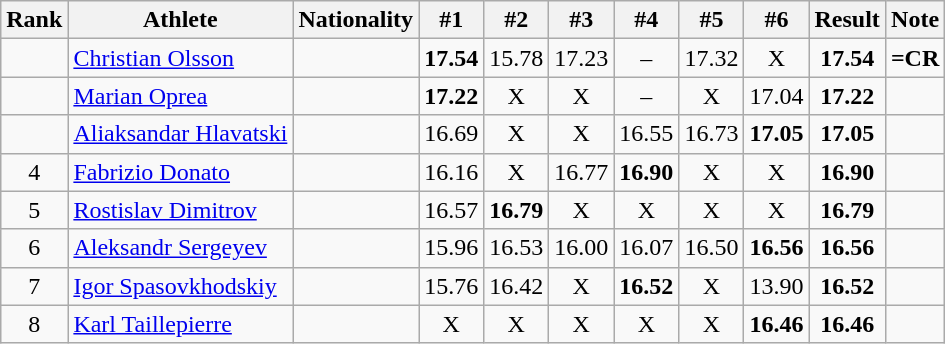<table class="wikitable sortable" style="text-align:center">
<tr>
<th>Rank</th>
<th>Athlete</th>
<th>Nationality</th>
<th>#1</th>
<th>#2</th>
<th>#3</th>
<th>#4</th>
<th>#5</th>
<th>#6</th>
<th>Result</th>
<th>Note</th>
</tr>
<tr>
<td></td>
<td align=left><a href='#'>Christian Olsson</a></td>
<td align=left></td>
<td><strong>17.54</strong></td>
<td>15.78</td>
<td>17.23</td>
<td>–</td>
<td>17.32</td>
<td>X</td>
<td><strong>17.54</strong></td>
<td><strong>=CR</strong></td>
</tr>
<tr>
<td></td>
<td align=left><a href='#'>Marian Oprea</a></td>
<td align=left></td>
<td><strong>17.22</strong></td>
<td>X</td>
<td>X</td>
<td>–</td>
<td>X</td>
<td>17.04</td>
<td><strong>17.22</strong></td>
<td></td>
</tr>
<tr>
<td></td>
<td align=left><a href='#'>Aliaksandar Hlavatski</a></td>
<td align=left></td>
<td>16.69</td>
<td>X</td>
<td>X</td>
<td>16.55</td>
<td>16.73</td>
<td><strong>17.05</strong></td>
<td><strong>17.05</strong></td>
<td></td>
</tr>
<tr>
<td>4</td>
<td align=left><a href='#'>Fabrizio Donato</a></td>
<td align=left></td>
<td>16.16</td>
<td>X</td>
<td>16.77</td>
<td><strong>16.90</strong></td>
<td>X</td>
<td>X</td>
<td><strong>16.90</strong></td>
<td></td>
</tr>
<tr>
<td>5</td>
<td align=left><a href='#'>Rostislav Dimitrov</a></td>
<td align=left></td>
<td>16.57</td>
<td><strong>16.79</strong></td>
<td>X</td>
<td>X</td>
<td>X</td>
<td>X</td>
<td><strong>16.79</strong></td>
<td></td>
</tr>
<tr>
<td>6</td>
<td align=left><a href='#'>Aleksandr Sergeyev</a></td>
<td align=left></td>
<td>15.96</td>
<td>16.53</td>
<td>16.00</td>
<td>16.07</td>
<td>16.50</td>
<td><strong>16.56</strong></td>
<td><strong>16.56</strong></td>
<td></td>
</tr>
<tr>
<td>7</td>
<td align=left><a href='#'>Igor Spasovkhodskiy</a></td>
<td align=left></td>
<td>15.76</td>
<td>16.42</td>
<td>X</td>
<td><strong>16.52</strong></td>
<td>X</td>
<td>13.90</td>
<td><strong>16.52</strong></td>
<td></td>
</tr>
<tr>
<td>8</td>
<td align=left><a href='#'>Karl Taillepierre</a></td>
<td align=left></td>
<td>X</td>
<td>X</td>
<td>X</td>
<td>X</td>
<td>X</td>
<td><strong>16.46</strong></td>
<td><strong>16.46</strong></td>
<td></td>
</tr>
</table>
